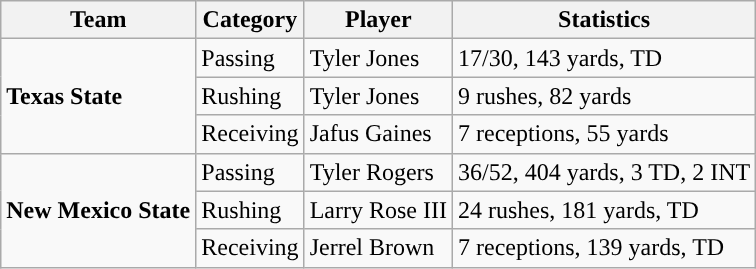<table class="wikitable" style="float: left;">
<tr>
<th>Team</th>
<th>Category</th>
<th>Player</th>
<th>Statistics</th>
</tr>
<tr>
<td rowspan=3><strong>Texas State</strong></td>
<td>Passing</td>
<td>Tyler Jones</td>
<td>17/30, 143 yards, TD</td>
</tr>
<tr>
<td>Rushing</td>
<td>Tyler Jones</td>
<td>9 rushes, 82 yards</td>
</tr>
<tr>
<td>Receiving</td>
<td>Jafus Gaines</td>
<td>7 receptions, 55 yards</td>
</tr>
<tr>
<td rowspan=3><strong>New Mexico State</strong></td>
<td>Passing</td>
<td>Tyler Rogers</td>
<td>36/52, 404 yards, 3 TD, 2 INT</td>
</tr>
<tr>
<td>Rushing</td>
<td>Larry Rose III</td>
<td>24 rushes, 181 yards, TD</td>
</tr>
<tr>
<td>Receiving</td>
<td>Jerrel Brown</td>
<td>7 receptions, 139 yards, TD</td>
</tr>
</table>
